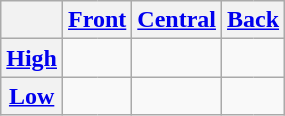<table class=wikitable style=text-align:center>
<tr>
<th></th>
<th colspan=2><a href='#'>Front</a></th>
<th colspan=2><a href='#'>Central</a></th>
<th colspan=2><a href='#'>Back</a></th>
</tr>
<tr>
<th><a href='#'>High</a></th>
<td style=border-right:0></td>
<td style=border-left:0></td>
<td style=border-right:0></td>
<td style=border-left:0></td>
<td style=border-right:0></td>
<td style=border-left:0></td>
</tr>
<tr>
<th><a href='#'>Low</a></th>
<td style=border-right:0></td>
<td style=border-left:0></td>
<td style=border-right:0></td>
<td style=border-left:0></td>
<td style=border-right:0></td>
<td style=border-left:0></td>
</tr>
</table>
